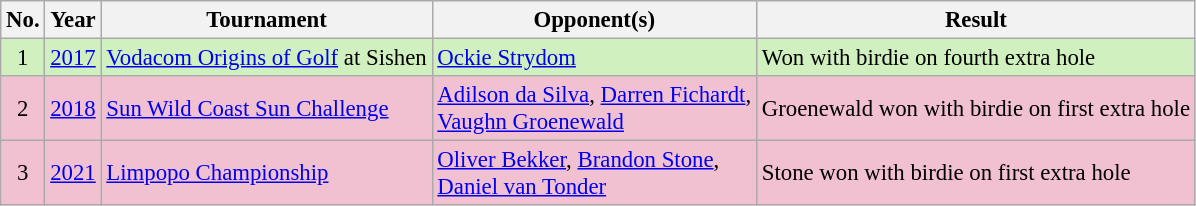<table class="wikitable" style="font-size:95%;">
<tr>
<th>No.</th>
<th>Year</th>
<th>Tournament</th>
<th>Opponent(s)</th>
<th>Result</th>
</tr>
<tr style="background:#D0F0C0;">
<td align=center>1</td>
<td><a href='#'>2017</a></td>
<td><a href='#'>Vodacom Origins of Golf</a> at Sishen</td>
<td> <a href='#'>Ockie Strydom</a></td>
<td>Won with birdie on fourth extra hole</td>
</tr>
<tr style="background:#F2C1D1;">
<td align=center>2</td>
<td><a href='#'>2018</a></td>
<td><a href='#'>Sun Wild Coast Sun Challenge</a></td>
<td> <a href='#'>Adilson da Silva</a>,  <a href='#'>Darren Fichardt</a>,<br> <a href='#'>Vaughn Groenewald</a></td>
<td>Groenewald won with birdie on first extra hole</td>
</tr>
<tr style="background:#F2C1D1;">
<td align=center>3</td>
<td><a href='#'>2021</a></td>
<td><a href='#'>Limpopo Championship</a></td>
<td> <a href='#'>Oliver Bekker</a>,  <a href='#'>Brandon Stone</a>,<br> <a href='#'>Daniel van Tonder</a></td>
<td>Stone won with birdie on first extra hole</td>
</tr>
</table>
